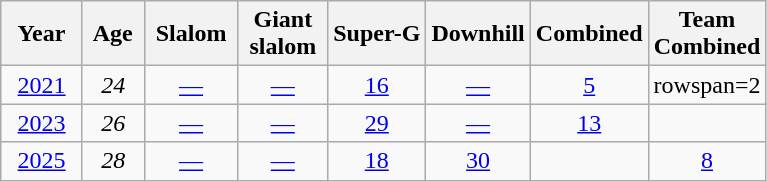<table class=wikitable style="text-align:center">
<tr>
<th>  Year  </th>
<th> Age </th>
<th> Slalom </th>
<th> Giant <br> slalom </th>
<th>Super-G</th>
<th>Downhill</th>
<th>Combined</th>
<th>Team<br>Combined</th>
</tr>
<tr>
<td><a href='#'>2021</a></td>
<td><em>24</em></td>
<td><a href='#'>—</a></td>
<td><a href='#'>—</a></td>
<td><a href='#'>16</a></td>
<td><a href='#'>—</a></td>
<td><a href='#'>5</a></td>
<td>rowspan=2</td>
</tr>
<tr>
<td><a href='#'>2023</a></td>
<td><em>26</em></td>
<td><a href='#'>—</a></td>
<td><a href='#'>—</a></td>
<td><a href='#'>29</a></td>
<td><a href='#'>―</a></td>
<td><a href='#'>13</a></td>
</tr>
<tr>
<td><a href='#'>2025</a></td>
<td><em>28</em></td>
<td><a href='#'>—</a></td>
<td><a href='#'>—</a></td>
<td><a href='#'>18</a></td>
<td><a href='#'>30</a></td>
<td></td>
<td><a href='#'>8</a></td>
</tr>
</table>
